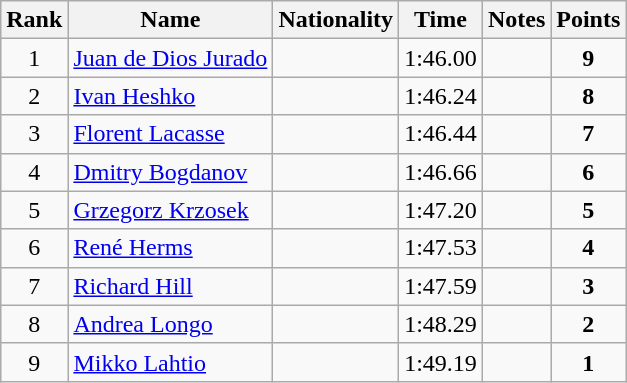<table class="wikitable sortable" style="text-align:center">
<tr>
<th>Rank</th>
<th>Name</th>
<th>Nationality</th>
<th>Time</th>
<th>Notes</th>
<th>Points</th>
</tr>
<tr>
<td>1</td>
<td align=left><a href='#'>Juan de Dios Jurado</a></td>
<td align=left></td>
<td>1:46.00</td>
<td></td>
<td><strong>9</strong></td>
</tr>
<tr>
<td>2</td>
<td align=left><a href='#'>Ivan Heshko</a></td>
<td align=left></td>
<td>1:46.24</td>
<td></td>
<td><strong>8</strong></td>
</tr>
<tr>
<td>3</td>
<td align=left><a href='#'>Florent Lacasse</a></td>
<td align=left></td>
<td>1:46.44</td>
<td></td>
<td><strong>7</strong></td>
</tr>
<tr>
<td>4</td>
<td align=left><a href='#'>Dmitry Bogdanov</a></td>
<td align=left></td>
<td>1:46.66</td>
<td></td>
<td><strong>6</strong></td>
</tr>
<tr>
<td>5</td>
<td align=left><a href='#'>Grzegorz Krzosek</a></td>
<td align=left></td>
<td>1:47.20</td>
<td></td>
<td><strong>5</strong></td>
</tr>
<tr>
<td>6</td>
<td align=left><a href='#'>René Herms</a></td>
<td align=left></td>
<td>1:47.53</td>
<td></td>
<td><strong>4</strong></td>
</tr>
<tr>
<td>7</td>
<td align=left><a href='#'>Richard Hill</a></td>
<td align=left></td>
<td>1:47.59</td>
<td></td>
<td><strong>3</strong></td>
</tr>
<tr>
<td>8</td>
<td align=left><a href='#'>Andrea Longo</a></td>
<td align=left></td>
<td>1:48.29</td>
<td></td>
<td><strong>2</strong></td>
</tr>
<tr>
<td>9</td>
<td align=left><a href='#'>Mikko Lahtio</a></td>
<td align=left></td>
<td>1:49.19</td>
<td></td>
<td><strong>1</strong></td>
</tr>
</table>
